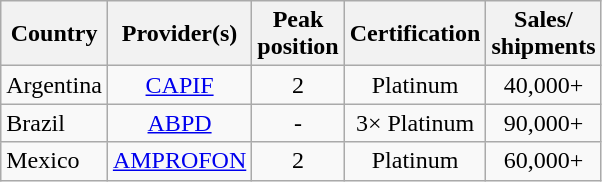<table class="wikitable">
<tr>
<th align="left">Country</th>
<th align="left">Provider(s)</th>
<th style="text-align:center;">Peak<br>position</th>
<th style="text-align:center;">Certification</th>
<th style="text-align:center;">Sales/<br>shipments</th>
</tr>
<tr>
<td align="left">Argentina</td>
<td style="text-align:center;"><a href='#'>CAPIF</a></td>
<td style="text-align:center;">2</td>
<td style="text-align:center;">Platinum</td>
<td style="text-align:center;">40,000+</td>
</tr>
<tr>
<td align="left">Brazil</td>
<td style="text-align:center;"><a href='#'>ABPD</a></td>
<td style="text-align:center;">-</td>
<td style="text-align:center;">3× Platinum</td>
<td style="text-align:center;">90,000+</td>
</tr>
<tr>
<td align="left">Mexico</td>
<td style="text-align:center;"><a href='#'>AMPROFON</a></td>
<td style="text-align:center;">2</td>
<td style="text-align:center;">Platinum</td>
<td style="text-align:center;">60,000+</td>
</tr>
</table>
